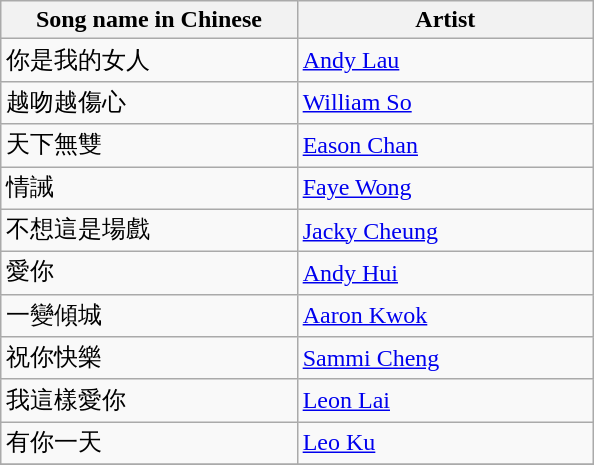<table class="wikitable">
<tr>
<th width=40%>Song name in Chinese</th>
<th width=40%>Artist</th>
</tr>
<tr>
<td>你是我的女人</td>
<td><a href='#'>Andy Lau</a></td>
</tr>
<tr>
<td>越吻越傷心</td>
<td><a href='#'>William So</a></td>
</tr>
<tr>
<td>天下無雙</td>
<td><a href='#'>Eason Chan</a></td>
</tr>
<tr>
<td>情誡</td>
<td><a href='#'>Faye Wong</a></td>
</tr>
<tr>
<td>不想這是場戲</td>
<td><a href='#'>Jacky Cheung</a></td>
</tr>
<tr>
<td>愛你</td>
<td><a href='#'>Andy Hui</a></td>
</tr>
<tr>
<td>一變傾城</td>
<td><a href='#'>Aaron Kwok</a></td>
</tr>
<tr>
<td>祝你快樂</td>
<td><a href='#'>Sammi Cheng</a></td>
</tr>
<tr>
<td>我這樣愛你</td>
<td><a href='#'>Leon Lai</a></td>
</tr>
<tr>
<td>有你一天</td>
<td><a href='#'>Leo Ku</a></td>
</tr>
<tr>
</tr>
</table>
